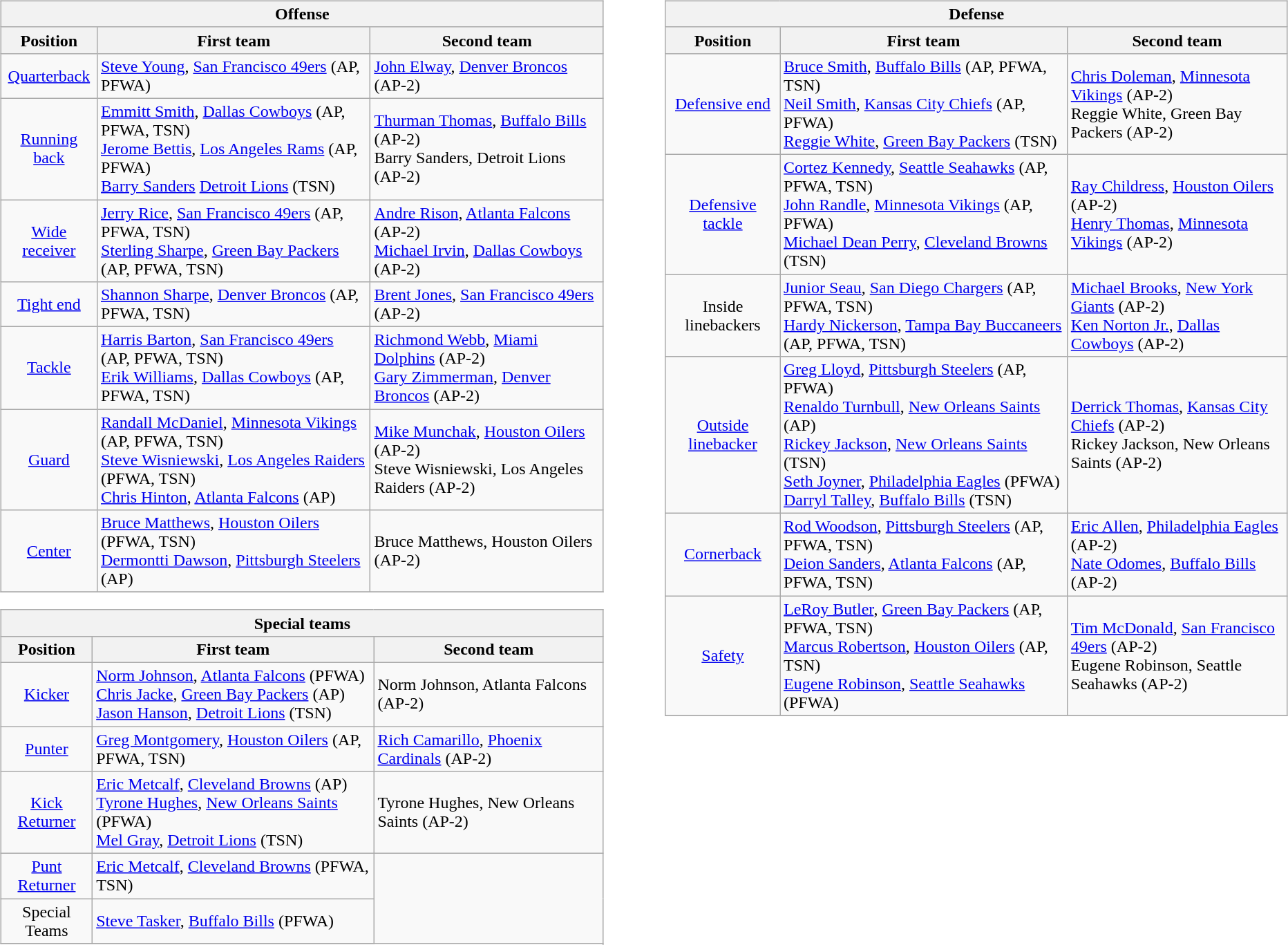<table border=0>
<tr valign="top">
<td><br><table class="wikitable">
<tr>
<th colspan=3>Offense</th>
</tr>
<tr>
<th>Position</th>
<th>First team</th>
<th>Second team</th>
</tr>
<tr>
<td align=center><a href='#'>Quarterback</a></td>
<td><a href='#'>Steve Young</a>, <a href='#'>San Francisco 49ers</a> (AP, PFWA)</td>
<td><a href='#'>John Elway</a>, <a href='#'>Denver Broncos</a> (AP-2)</td>
</tr>
<tr>
<td align=center><a href='#'>Running back</a></td>
<td><a href='#'>Emmitt Smith</a>, <a href='#'>Dallas Cowboys</a> (AP, PFWA, TSN)<br><a href='#'>Jerome Bettis</a>, <a href='#'>Los Angeles Rams</a> (AP, PFWA) <br><a href='#'>Barry Sanders</a> <a href='#'>Detroit Lions</a> (TSN)</td>
<td><a href='#'>Thurman Thomas</a>, <a href='#'>Buffalo Bills</a> (AP-2) <br> Barry Sanders, Detroit Lions (AP-2)</td>
</tr>
<tr>
<td align=center><a href='#'>Wide receiver</a></td>
<td><a href='#'>Jerry Rice</a>, <a href='#'>San Francisco 49ers</a> (AP, PFWA, TSN) <br> <a href='#'>Sterling Sharpe</a>, <a href='#'>Green Bay Packers</a> (AP, PFWA, TSN)</td>
<td><a href='#'>Andre Rison</a>, <a href='#'>Atlanta Falcons</a> (AP-2) <br> <a href='#'>Michael Irvin</a>, <a href='#'>Dallas Cowboys</a> (AP-2)<br></td>
</tr>
<tr>
<td align=center><a href='#'>Tight end</a></td>
<td><a href='#'>Shannon Sharpe</a>, <a href='#'>Denver Broncos</a> (AP, PFWA, TSN)</td>
<td><a href='#'>Brent Jones</a>, <a href='#'>San Francisco 49ers</a> (AP-2)</td>
</tr>
<tr>
<td align=center><a href='#'>Tackle</a></td>
<td><a href='#'>Harris Barton</a>, <a href='#'>San Francisco 49ers</a> (AP, PFWA, TSN)<br><a href='#'>Erik Williams</a>, <a href='#'>Dallas Cowboys</a> (AP, PFWA, TSN)</td>
<td><a href='#'>Richmond Webb</a>, <a href='#'>Miami Dolphins</a> (AP-2)<br><a href='#'>Gary Zimmerman</a>, <a href='#'>Denver Broncos</a> (AP-2)</td>
</tr>
<tr>
<td align=center><a href='#'>Guard</a></td>
<td><a href='#'>Randall McDaniel</a>, <a href='#'>Minnesota Vikings</a> (AP, PFWA, TSN)<br><a href='#'>Steve Wisniewski</a>, <a href='#'>Los Angeles Raiders</a> (PFWA, TSN) <br> <a href='#'>Chris Hinton</a>, <a href='#'>Atlanta Falcons</a> (AP)</td>
<td><a href='#'>Mike Munchak</a>, <a href='#'>Houston Oilers</a> (AP-2) <br> Steve Wisniewski, Los Angeles Raiders (AP-2)</td>
</tr>
<tr>
<td align=center><a href='#'>Center</a></td>
<td><a href='#'>Bruce Matthews</a>, <a href='#'>Houston Oilers</a>  (PFWA, TSN) <br> <a href='#'>Dermontti Dawson</a>, <a href='#'>Pittsburgh Steelers</a> (AP)</td>
<td>Bruce Matthews, Houston Oilers (AP-2)</td>
</tr>
<tr>
</tr>
</table>
<table class="wikitable">
<tr>
<th colspan=3>Special teams</th>
</tr>
<tr>
<th>Position</th>
<th>First team</th>
<th>Second team</th>
</tr>
<tr>
<td align=center><a href='#'>Kicker</a></td>
<td><a href='#'>Norm Johnson</a>, <a href='#'>Atlanta Falcons</a> (PFWA) <br><a href='#'>Chris Jacke</a>, <a href='#'>Green Bay Packers</a> (AP) <br><a href='#'>Jason Hanson</a>, <a href='#'>Detroit Lions</a> (TSN)</td>
<td>Norm Johnson, Atlanta Falcons (AP-2)</td>
</tr>
<tr>
<td align=center><a href='#'>Punter</a></td>
<td><a href='#'>Greg Montgomery</a>, <a href='#'>Houston Oilers</a> (AP, PFWA, TSN)</td>
<td><a href='#'>Rich Camarillo</a>, <a href='#'>Phoenix Cardinals</a> (AP-2)</td>
</tr>
<tr>
<td align=center><a href='#'>Kick Returner</a></td>
<td><a href='#'>Eric Metcalf</a>, <a href='#'>Cleveland Browns</a> (AP) <br>  <a href='#'>Tyrone Hughes</a>, <a href='#'>New Orleans Saints</a> (PFWA)<br><a href='#'>Mel Gray</a>, <a href='#'>Detroit Lions</a> (TSN)</td>
<td>Tyrone Hughes, New Orleans Saints (AP-2)</td>
</tr>
<tr>
<td align=center><a href='#'>Punt Returner</a></td>
<td><a href='#'>Eric Metcalf</a>, <a href='#'>Cleveland Browns</a> (PFWA, TSN)</td>
</tr>
<tr>
<td align=center>Special Teams</td>
<td><a href='#'>Steve Tasker</a>, <a href='#'>Buffalo Bills</a> (PFWA)</td>
</tr>
<tr>
</tr>
</table>
</td>
<td style="padding-left:40px;"><br><table class="wikitable">
<tr>
<th colspan=3>Defense</th>
</tr>
<tr>
<th>Position</th>
<th>First team</th>
<th>Second team</th>
</tr>
<tr>
<td align=center><a href='#'>Defensive end</a></td>
<td><a href='#'>Bruce Smith</a>, <a href='#'>Buffalo Bills</a> (AP, PFWA, TSN) <br> <a href='#'>Neil Smith</a>, <a href='#'>Kansas City Chiefs</a> (AP, PFWA) <br> <a href='#'>Reggie White</a>, <a href='#'>Green Bay Packers</a> (TSN)</td>
<td><a href='#'>Chris Doleman</a>, <a href='#'>Minnesota Vikings</a> (AP-2)<br> Reggie White, Green Bay Packers (AP-2)</td>
</tr>
<tr>
<td align=center><a href='#'>Defensive tackle</a></td>
<td><a href='#'>Cortez Kennedy</a>, <a href='#'>Seattle Seahawks</a> (AP, PFWA, TSN) <br><a href='#'>John Randle</a>, <a href='#'>Minnesota Vikings</a> (AP, PFWA)<br><a href='#'>Michael Dean Perry</a>, <a href='#'>Cleveland Browns</a> (TSN)</td>
<td><a href='#'>Ray Childress</a>, <a href='#'>Houston Oilers</a> (AP-2)<br><a href='#'>Henry Thomas</a>, <a href='#'>Minnesota Vikings</a> (AP-2)</td>
</tr>
<tr>
<td align=center>Inside linebackers</td>
<td><a href='#'>Junior Seau</a>, <a href='#'>San Diego Chargers</a> (AP, PFWA, TSN)  <br><a href='#'>Hardy Nickerson</a>, <a href='#'>Tampa Bay Buccaneers</a> (AP, PFWA, TSN)</td>
<td><a href='#'>Michael Brooks</a>, <a href='#'>New York Giants</a> (AP-2)<br><a href='#'>Ken Norton Jr.</a>, <a href='#'>Dallas Cowboys</a> (AP-2)</td>
</tr>
<tr>
<td align=center><a href='#'>Outside linebacker</a></td>
<td><a href='#'>Greg Lloyd</a>, <a href='#'>Pittsburgh Steelers</a> (AP, PFWA) <br> <a href='#'>Renaldo Turnbull</a>, <a href='#'>New Orleans Saints</a> (AP) <br> <a href='#'>Rickey Jackson</a>, <a href='#'>New Orleans Saints</a> (TSN) <br><a href='#'>Seth Joyner</a>, <a href='#'>Philadelphia Eagles</a> (PFWA) <br><a href='#'>Darryl Talley</a>, <a href='#'>Buffalo Bills</a> (TSN)</td>
<td><a href='#'>Derrick Thomas</a>, <a href='#'>Kansas City Chiefs</a> (AP-2) <br> Rickey Jackson, New Orleans Saints (AP-2)</td>
</tr>
<tr>
<td align=center><a href='#'>Cornerback</a></td>
<td><a href='#'>Rod Woodson</a>, <a href='#'>Pittsburgh Steelers</a> (AP, PFWA, TSN)<br> <a href='#'>Deion Sanders</a>, <a href='#'>Atlanta Falcons</a> (AP, PFWA, TSN)</td>
<td><a href='#'>Eric Allen</a>, <a href='#'>Philadelphia Eagles</a> (AP-2)<br><a href='#'>Nate Odomes</a>, <a href='#'>Buffalo Bills</a> (AP-2)</td>
</tr>
<tr>
<td align=center><a href='#'>Safety</a></td>
<td><a href='#'>LeRoy Butler</a>, <a href='#'>Green Bay Packers</a> (AP, PFWA, TSN)<br><a href='#'>Marcus Robertson</a>, <a href='#'>Houston Oilers</a> (AP, TSN)<br> <a href='#'>Eugene Robinson</a>, <a href='#'>Seattle Seahawks</a> (PFWA)</td>
<td><a href='#'>Tim McDonald</a>, <a href='#'>San Francisco 49ers</a> (AP-2)<br> Eugene Robinson, Seattle Seahawks (AP-2)</td>
</tr>
<tr>
</tr>
</table>
</td>
</tr>
</table>
